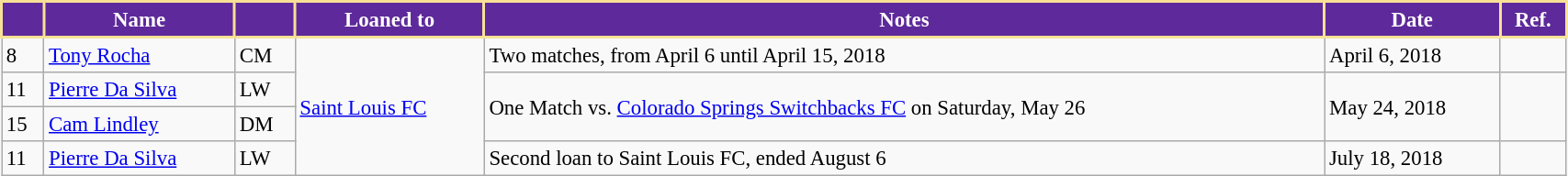<table class="wikitable sortable" style="width:90%; text-align:center; font-size:95%; text-align:left;">
<tr>
<th style="background:#5E299A; color:white; border:2px solid #F8E196;"></th>
<th style="background:#5E299A; color:white; border:2px solid #F8E196;">Name</th>
<th style="background:#5E299A; color:white; border:2px solid #F8E196;"></th>
<th style="background:#5E299A; color:white; border:2px solid #F8E196;">Loaned to</th>
<th style="background:#5E299A; color:white; border:2px solid #F8E196;">Notes</th>
<th style="background:#5E299A; color:white; border:2px solid #F8E196;">Date</th>
<th style="background:#5E299A; color:white; border:2px solid #F8E196;">Ref.</th>
</tr>
<tr>
<td>8</td>
<td> <a href='#'>Tony Rocha</a></td>
<td>CM</td>
<td rowspan="4"> <a href='#'>Saint Louis FC</a></td>
<td>Two matches, from April 6 until April 15, 2018</td>
<td>April 6, 2018</td>
<td></td>
</tr>
<tr>
<td>11</td>
<td> <a href='#'>Pierre Da Silva</a></td>
<td>LW</td>
<td rowspan="2">One Match vs. <a href='#'>Colorado Springs Switchbacks FC</a> on Saturday, May 26</td>
<td rowspan="2">May 24, 2018</td>
<td rowspan="2"></td>
</tr>
<tr>
<td>15</td>
<td> <a href='#'>Cam Lindley</a></td>
<td>DM</td>
</tr>
<tr>
<td>11</td>
<td> <a href='#'>Pierre Da Silva</a></td>
<td>LW</td>
<td>Second loan to Saint Louis FC, ended August 6</td>
<td>July 18, 2018</td>
<td></td>
</tr>
</table>
